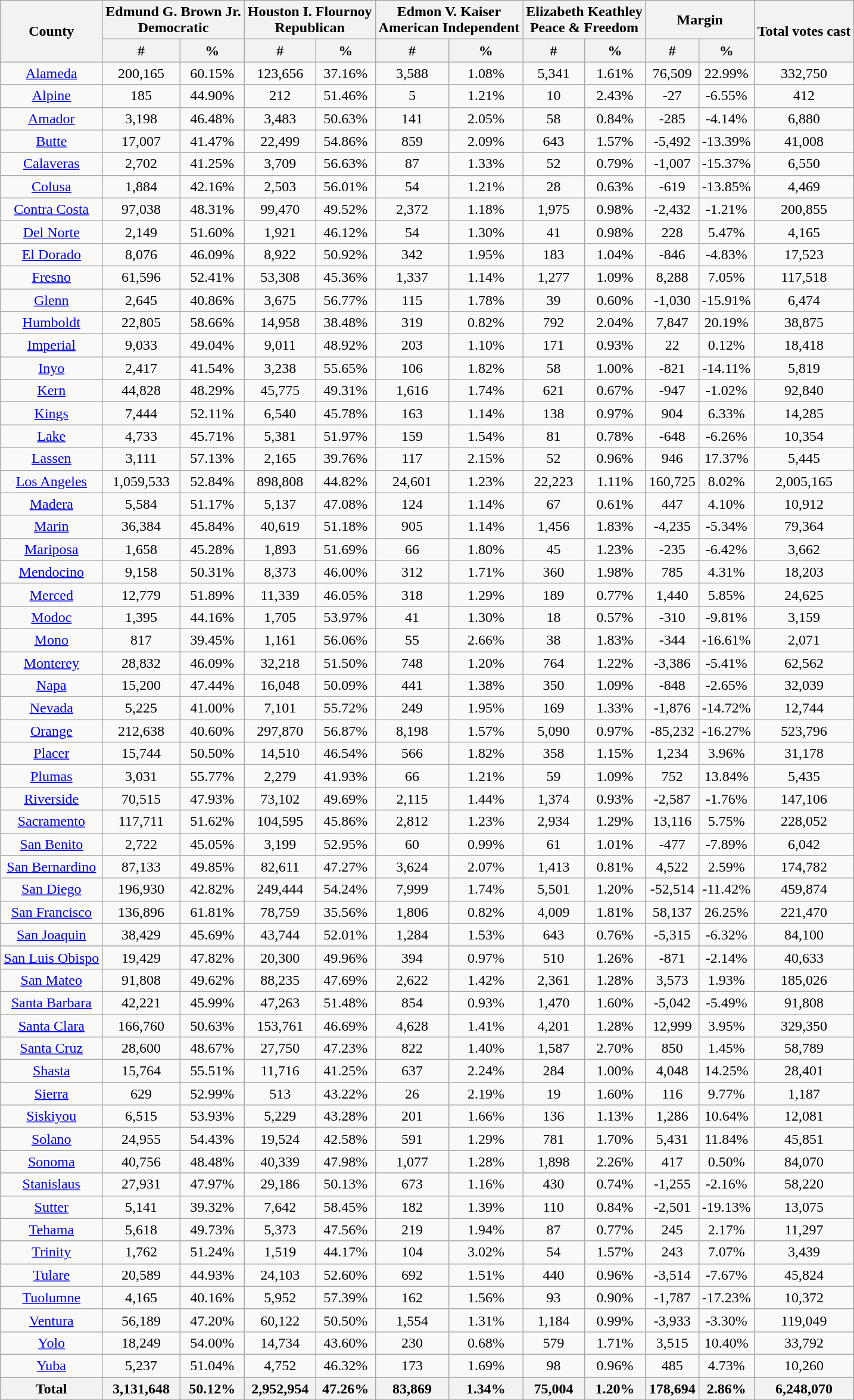<table class="wikitable sortable" style="text-align:center">
<tr>
<th rowspan="2">County</th>
<th style="text-align:center;" colspan="2">Edmund G. Brown Jr.<br>Democratic</th>
<th style="text-align:center;" colspan="2">Houston I. Flournoy<br>Republican</th>
<th style="text-align:center;" colspan="2">Edmon V. Kaiser<br>American Independent</th>
<th style="text-align:center;" colspan="2">Elizabeth Keathley<br>Peace & Freedom</th>
<th style="text-align:center;" colspan="2">Margin</th>
<th style="text-align:center;" rowspan="2">Total votes cast</th>
</tr>
<tr>
<th style="text-align:center;" data-sort-type="number">#</th>
<th style="text-align:center;" data-sort-type="number">%</th>
<th style="text-align:center;" data-sort-type="number">#</th>
<th style="text-align:center;" data-sort-type="number">%</th>
<th style="text-align:center;" data-sort-type="number">#</th>
<th style="text-align:center;" data-sort-type="number">%</th>
<th style="text-align:center;" data-sort-type="number">#</th>
<th style="text-align:center;" data-sort-type="number">%</th>
<th style="text-align:center;" data-sort-type="number">#</th>
<th style="text-align:center;" data-sort-type="number">%</th>
</tr>
<tr style="text-align:center;">
<td><a href='#'>Alameda</a></td>
<td>200,165</td>
<td>60.15%</td>
<td>123,656</td>
<td>37.16%</td>
<td>3,588</td>
<td>1.08%</td>
<td>5,341</td>
<td>1.61%</td>
<td>76,509</td>
<td>22.99%</td>
<td>332,750</td>
</tr>
<tr style="text-align:center;">
<td><a href='#'>Alpine</a></td>
<td>185</td>
<td>44.90%</td>
<td>212</td>
<td>51.46%</td>
<td>5</td>
<td>1.21%</td>
<td>10</td>
<td>2.43%</td>
<td>-27</td>
<td>-6.55%</td>
<td>412</td>
</tr>
<tr style="text-align:center;">
<td><a href='#'>Amador</a></td>
<td>3,198</td>
<td>46.48%</td>
<td>3,483</td>
<td>50.63%</td>
<td>141</td>
<td>2.05%</td>
<td>58</td>
<td>0.84%</td>
<td>-285</td>
<td>-4.14%</td>
<td>6,880</td>
</tr>
<tr style="text-align:center;">
<td><a href='#'>Butte</a></td>
<td>17,007</td>
<td>41.47%</td>
<td>22,499</td>
<td>54.86%</td>
<td>859</td>
<td>2.09%</td>
<td>643</td>
<td>1.57%</td>
<td>-5,492</td>
<td>-13.39%</td>
<td>41,008</td>
</tr>
<tr style="text-align:center;">
<td><a href='#'>Calaveras</a></td>
<td>2,702</td>
<td>41.25%</td>
<td>3,709</td>
<td>56.63%</td>
<td>87</td>
<td>1.33%</td>
<td>52</td>
<td>0.79%</td>
<td>-1,007</td>
<td>-15.37%</td>
<td>6,550</td>
</tr>
<tr style="text-align:center;">
<td><a href='#'>Colusa</a></td>
<td>1,884</td>
<td>42.16%</td>
<td>2,503</td>
<td>56.01%</td>
<td>54</td>
<td>1.21%</td>
<td>28</td>
<td>0.63%</td>
<td>-619</td>
<td>-13.85%</td>
<td>4,469</td>
</tr>
<tr style="text-align:center;">
<td><a href='#'>Contra Costa</a></td>
<td>97,038</td>
<td>48.31%</td>
<td>99,470</td>
<td>49.52%</td>
<td>2,372</td>
<td>1.18%</td>
<td>1,975</td>
<td>0.98%</td>
<td>-2,432</td>
<td>-1.21%</td>
<td>200,855</td>
</tr>
<tr style="text-align:center;">
<td><a href='#'>Del Norte</a></td>
<td>2,149</td>
<td>51.60%</td>
<td>1,921</td>
<td>46.12%</td>
<td>54</td>
<td>1.30%</td>
<td>41</td>
<td>0.98%</td>
<td>228</td>
<td>5.47%</td>
<td>4,165</td>
</tr>
<tr style="text-align:center;">
<td><a href='#'>El Dorado</a></td>
<td>8,076</td>
<td>46.09%</td>
<td>8,922</td>
<td>50.92%</td>
<td>342</td>
<td>1.95%</td>
<td>183</td>
<td>1.04%</td>
<td>-846</td>
<td>-4.83%</td>
<td>17,523</td>
</tr>
<tr style="text-align:center;">
<td><a href='#'>Fresno</a></td>
<td>61,596</td>
<td>52.41%</td>
<td>53,308</td>
<td>45.36%</td>
<td>1,337</td>
<td>1.14%</td>
<td>1,277</td>
<td>1.09%</td>
<td>8,288</td>
<td>7.05%</td>
<td>117,518</td>
</tr>
<tr style="text-align:center;">
<td><a href='#'>Glenn</a></td>
<td>2,645</td>
<td>40.86%</td>
<td>3,675</td>
<td>56.77%</td>
<td>115</td>
<td>1.78%</td>
<td>39</td>
<td>0.60%</td>
<td>-1,030</td>
<td>-15.91%</td>
<td>6,474</td>
</tr>
<tr style="text-align:center;">
<td><a href='#'>Humboldt</a></td>
<td>22,805</td>
<td>58.66%</td>
<td>14,958</td>
<td>38.48%</td>
<td>319</td>
<td>0.82%</td>
<td>792</td>
<td>2.04%</td>
<td>7,847</td>
<td>20.19%</td>
<td>38,875</td>
</tr>
<tr style="text-align:center;">
<td><a href='#'>Imperial</a></td>
<td>9,033</td>
<td>49.04%</td>
<td>9,011</td>
<td>48.92%</td>
<td>203</td>
<td>1.10%</td>
<td>171</td>
<td>0.93%</td>
<td>22</td>
<td>0.12%</td>
<td>18,418</td>
</tr>
<tr style="text-align:center;">
<td><a href='#'>Inyo</a></td>
<td>2,417</td>
<td>41.54%</td>
<td>3,238</td>
<td>55.65%</td>
<td>106</td>
<td>1.82%</td>
<td>58</td>
<td>1.00%</td>
<td>-821</td>
<td>-14.11%</td>
<td>5,819</td>
</tr>
<tr style="text-align:center;">
<td><a href='#'>Kern</a></td>
<td>44,828</td>
<td>48.29%</td>
<td>45,775</td>
<td>49.31%</td>
<td>1,616</td>
<td>1.74%</td>
<td>621</td>
<td>0.67%</td>
<td>-947</td>
<td>-1.02%</td>
<td>92,840</td>
</tr>
<tr style="text-align:center;">
<td><a href='#'>Kings</a></td>
<td>7,444</td>
<td>52.11%</td>
<td>6,540</td>
<td>45.78%</td>
<td>163</td>
<td>1.14%</td>
<td>138</td>
<td>0.97%</td>
<td>904</td>
<td>6.33%</td>
<td>14,285</td>
</tr>
<tr style="text-align:center;">
<td><a href='#'>Lake</a></td>
<td>4,733</td>
<td>45.71%</td>
<td>5,381</td>
<td>51.97%</td>
<td>159</td>
<td>1.54%</td>
<td>81</td>
<td>0.78%</td>
<td>-648</td>
<td>-6.26%</td>
<td>10,354</td>
</tr>
<tr style="text-align:center;">
<td><a href='#'>Lassen</a></td>
<td>3,111</td>
<td>57.13%</td>
<td>2,165</td>
<td>39.76%</td>
<td>117</td>
<td>2.15%</td>
<td>52</td>
<td>0.96%</td>
<td>946</td>
<td>17.37%</td>
<td>5,445</td>
</tr>
<tr style="text-align:center;">
<td><a href='#'>Los Angeles</a></td>
<td>1,059,533</td>
<td>52.84%</td>
<td>898,808</td>
<td>44.82%</td>
<td>24,601</td>
<td>1.23%</td>
<td>22,223</td>
<td>1.11%</td>
<td>160,725</td>
<td>8.02%</td>
<td>2,005,165</td>
</tr>
<tr style="text-align:center;">
<td><a href='#'>Madera</a></td>
<td>5,584</td>
<td>51.17%</td>
<td>5,137</td>
<td>47.08%</td>
<td>124</td>
<td>1.14%</td>
<td>67</td>
<td>0.61%</td>
<td>447</td>
<td>4.10%</td>
<td>10,912</td>
</tr>
<tr style="text-align:center;">
<td><a href='#'>Marin</a></td>
<td>36,384</td>
<td>45.84%</td>
<td>40,619</td>
<td>51.18%</td>
<td>905</td>
<td>1.14%</td>
<td>1,456</td>
<td>1.83%</td>
<td>-4,235</td>
<td>-5.34%</td>
<td>79,364</td>
</tr>
<tr style="text-align:center;">
<td><a href='#'>Mariposa</a></td>
<td>1,658</td>
<td>45.28%</td>
<td>1,893</td>
<td>51.69%</td>
<td>66</td>
<td>1.80%</td>
<td>45</td>
<td>1.23%</td>
<td>-235</td>
<td>-6.42%</td>
<td>3,662</td>
</tr>
<tr style="text-align:center;">
<td><a href='#'>Mendocino</a></td>
<td>9,158</td>
<td>50.31%</td>
<td>8,373</td>
<td>46.00%</td>
<td>312</td>
<td>1.71%</td>
<td>360</td>
<td>1.98%</td>
<td>785</td>
<td>4.31%</td>
<td>18,203</td>
</tr>
<tr style="text-align:center;">
<td><a href='#'>Merced</a></td>
<td>12,779</td>
<td>51.89%</td>
<td>11,339</td>
<td>46.05%</td>
<td>318</td>
<td>1.29%</td>
<td>189</td>
<td>0.77%</td>
<td>1,440</td>
<td>5.85%</td>
<td>24,625</td>
</tr>
<tr style="text-align:center;">
<td><a href='#'>Modoc</a></td>
<td>1,395</td>
<td>44.16%</td>
<td>1,705</td>
<td>53.97%</td>
<td>41</td>
<td>1.30%</td>
<td>18</td>
<td>0.57%</td>
<td>-310</td>
<td>-9.81%</td>
<td>3,159</td>
</tr>
<tr style="text-align:center;">
<td><a href='#'>Mono</a></td>
<td>817</td>
<td>39.45%</td>
<td>1,161</td>
<td>56.06%</td>
<td>55</td>
<td>2.66%</td>
<td>38</td>
<td>1.83%</td>
<td>-344</td>
<td>-16.61%</td>
<td>2,071</td>
</tr>
<tr style="text-align:center;">
<td><a href='#'>Monterey</a></td>
<td>28,832</td>
<td>46.09%</td>
<td>32,218</td>
<td>51.50%</td>
<td>748</td>
<td>1.20%</td>
<td>764</td>
<td>1.22%</td>
<td>-3,386</td>
<td>-5.41%</td>
<td>62,562</td>
</tr>
<tr style="text-align:center;">
<td><a href='#'>Napa</a></td>
<td>15,200</td>
<td>47.44%</td>
<td>16,048</td>
<td>50.09%</td>
<td>441</td>
<td>1.38%</td>
<td>350</td>
<td>1.09%</td>
<td>-848</td>
<td>-2.65%</td>
<td>32,039</td>
</tr>
<tr style="text-align:center;">
<td><a href='#'>Nevada</a></td>
<td>5,225</td>
<td>41.00%</td>
<td>7,101</td>
<td>55.72%</td>
<td>249</td>
<td>1.95%</td>
<td>169</td>
<td>1.33%</td>
<td>-1,876</td>
<td>-14.72%</td>
<td>12,744</td>
</tr>
<tr style="text-align:center;">
<td><a href='#'>Orange</a></td>
<td>212,638</td>
<td>40.60%</td>
<td>297,870</td>
<td>56.87%</td>
<td>8,198</td>
<td>1.57%</td>
<td>5,090</td>
<td>0.97%</td>
<td>-85,232</td>
<td>-16.27%</td>
<td>523,796</td>
</tr>
<tr style="text-align:center;">
<td><a href='#'>Placer</a></td>
<td>15,744</td>
<td>50.50%</td>
<td>14,510</td>
<td>46.54%</td>
<td>566</td>
<td>1.82%</td>
<td>358</td>
<td>1.15%</td>
<td>1,234</td>
<td>3.96%</td>
<td>31,178</td>
</tr>
<tr style="text-align:center;">
<td><a href='#'>Plumas</a></td>
<td>3,031</td>
<td>55.77%</td>
<td>2,279</td>
<td>41.93%</td>
<td>66</td>
<td>1.21%</td>
<td>59</td>
<td>1.09%</td>
<td>752</td>
<td>13.84%</td>
<td>5,435</td>
</tr>
<tr style="text-align:center;">
<td><a href='#'>Riverside</a></td>
<td>70,515</td>
<td>47.93%</td>
<td>73,102</td>
<td>49.69%</td>
<td>2,115</td>
<td>1.44%</td>
<td>1,374</td>
<td>0.93%</td>
<td>-2,587</td>
<td>-1.76%</td>
<td>147,106</td>
</tr>
<tr style="text-align:center;">
<td><a href='#'>Sacramento</a></td>
<td>117,711</td>
<td>51.62%</td>
<td>104,595</td>
<td>45.86%</td>
<td>2,812</td>
<td>1.23%</td>
<td>2,934</td>
<td>1.29%</td>
<td>13,116</td>
<td>5.75%</td>
<td>228,052</td>
</tr>
<tr style="text-align:center;">
<td><a href='#'>San Benito</a></td>
<td>2,722</td>
<td>45.05%</td>
<td>3,199</td>
<td>52.95%</td>
<td>60</td>
<td>0.99%</td>
<td>61</td>
<td>1.01%</td>
<td>-477</td>
<td>-7.89%</td>
<td>6,042</td>
</tr>
<tr style="text-align:center;">
<td><a href='#'>San Bernardino</a></td>
<td>87,133</td>
<td>49.85%</td>
<td>82,611</td>
<td>47.27%</td>
<td>3,624</td>
<td>2.07%</td>
<td>1,413</td>
<td>0.81%</td>
<td>4,522</td>
<td>2.59%</td>
<td>174,782</td>
</tr>
<tr style="text-align:center;">
<td><a href='#'>San Diego</a></td>
<td>196,930</td>
<td>42.82%</td>
<td>249,444</td>
<td>54.24%</td>
<td>7,999</td>
<td>1.74%</td>
<td>5,501</td>
<td>1.20%</td>
<td>-52,514</td>
<td>-11.42%</td>
<td>459,874</td>
</tr>
<tr style="text-align:center;">
<td><a href='#'>San Francisco</a></td>
<td>136,896</td>
<td>61.81%</td>
<td>78,759</td>
<td>35.56%</td>
<td>1,806</td>
<td>0.82%</td>
<td>4,009</td>
<td>1.81%</td>
<td>58,137</td>
<td>26.25%</td>
<td>221,470</td>
</tr>
<tr style="text-align:center;">
<td><a href='#'>San Joaquin</a></td>
<td>38,429</td>
<td>45.69%</td>
<td>43,744</td>
<td>52.01%</td>
<td>1,284</td>
<td>1.53%</td>
<td>643</td>
<td>0.76%</td>
<td>-5,315</td>
<td>-6.32%</td>
<td>84,100</td>
</tr>
<tr style="text-align:center;">
<td><a href='#'>San Luis Obispo</a></td>
<td>19,429</td>
<td>47.82%</td>
<td>20,300</td>
<td>49.96%</td>
<td>394</td>
<td>0.97%</td>
<td>510</td>
<td>1.26%</td>
<td>-871</td>
<td>-2.14%</td>
<td>40,633</td>
</tr>
<tr style="text-align:center;">
<td><a href='#'>San Mateo</a></td>
<td>91,808</td>
<td>49.62%</td>
<td>88,235</td>
<td>47.69%</td>
<td>2,622</td>
<td>1.42%</td>
<td>2,361</td>
<td>1.28%</td>
<td>3,573</td>
<td>1.93%</td>
<td>185,026</td>
</tr>
<tr style="text-align:center;">
<td><a href='#'>Santa Barbara</a></td>
<td>42,221</td>
<td>45.99%</td>
<td>47,263</td>
<td>51.48%</td>
<td>854</td>
<td>0.93%</td>
<td>1,470</td>
<td>1.60%</td>
<td>-5,042</td>
<td>-5.49%</td>
<td>91,808</td>
</tr>
<tr style="text-align:center;">
<td><a href='#'>Santa Clara</a></td>
<td>166,760</td>
<td>50.63%</td>
<td>153,761</td>
<td>46.69%</td>
<td>4,628</td>
<td>1.41%</td>
<td>4,201</td>
<td>1.28%</td>
<td>12,999</td>
<td>3.95%</td>
<td>329,350</td>
</tr>
<tr style="text-align:center;">
<td><a href='#'>Santa Cruz</a></td>
<td>28,600</td>
<td>48.67%</td>
<td>27,750</td>
<td>47.23%</td>
<td>822</td>
<td>1.40%</td>
<td>1,587</td>
<td>2.70%</td>
<td>850</td>
<td>1.45%</td>
<td>58,789</td>
</tr>
<tr style="text-align:center;">
<td><a href='#'>Shasta</a></td>
<td>15,764</td>
<td>55.51%</td>
<td>11,716</td>
<td>41.25%</td>
<td>637</td>
<td>2.24%</td>
<td>284</td>
<td>1.00%</td>
<td>4,048</td>
<td>14.25%</td>
<td>28,401</td>
</tr>
<tr style="text-align:center;">
<td><a href='#'>Sierra</a></td>
<td>629</td>
<td>52.99%</td>
<td>513</td>
<td>43.22%</td>
<td>26</td>
<td>2.19%</td>
<td>19</td>
<td>1.60%</td>
<td>116</td>
<td>9.77%</td>
<td>1,187</td>
</tr>
<tr style="text-align:center;">
<td><a href='#'>Siskiyou</a></td>
<td>6,515</td>
<td>53.93%</td>
<td>5,229</td>
<td>43.28%</td>
<td>201</td>
<td>1.66%</td>
<td>136</td>
<td>1.13%</td>
<td>1,286</td>
<td>10.64%</td>
<td>12,081</td>
</tr>
<tr style="text-align:center;">
<td><a href='#'>Solano</a></td>
<td>24,955</td>
<td>54.43%</td>
<td>19,524</td>
<td>42.58%</td>
<td>591</td>
<td>1.29%</td>
<td>781</td>
<td>1.70%</td>
<td>5,431</td>
<td>11.84%</td>
<td>45,851</td>
</tr>
<tr style="text-align:center;">
<td><a href='#'>Sonoma</a></td>
<td>40,756</td>
<td>48.48%</td>
<td>40,339</td>
<td>47.98%</td>
<td>1,077</td>
<td>1.28%</td>
<td>1,898</td>
<td>2.26%</td>
<td>417</td>
<td>0.50%</td>
<td>84,070</td>
</tr>
<tr style="text-align:center;">
<td><a href='#'>Stanislaus</a></td>
<td>27,931</td>
<td>47.97%</td>
<td>29,186</td>
<td>50.13%</td>
<td>673</td>
<td>1.16%</td>
<td>430</td>
<td>0.74%</td>
<td>-1,255</td>
<td>-2.16%</td>
<td>58,220</td>
</tr>
<tr style="text-align:center;">
<td><a href='#'>Sutter</a></td>
<td>5,141</td>
<td>39.32%</td>
<td>7,642</td>
<td>58.45%</td>
<td>182</td>
<td>1.39%</td>
<td>110</td>
<td>0.84%</td>
<td>-2,501</td>
<td>-19.13%</td>
<td>13,075</td>
</tr>
<tr style="text-align:center;">
<td><a href='#'>Tehama</a></td>
<td>5,618</td>
<td>49.73%</td>
<td>5,373</td>
<td>47.56%</td>
<td>219</td>
<td>1.94%</td>
<td>87</td>
<td>0.77%</td>
<td>245</td>
<td>2.17%</td>
<td>11,297</td>
</tr>
<tr style="text-align:center;">
<td><a href='#'>Trinity</a></td>
<td>1,762</td>
<td>51.24%</td>
<td>1,519</td>
<td>44.17%</td>
<td>104</td>
<td>3.02%</td>
<td>54</td>
<td>1.57%</td>
<td>243</td>
<td>7.07%</td>
<td>3,439</td>
</tr>
<tr style="text-align:center;">
<td><a href='#'>Tulare</a></td>
<td>20,589</td>
<td>44.93%</td>
<td>24,103</td>
<td>52.60%</td>
<td>692</td>
<td>1.51%</td>
<td>440</td>
<td>0.96%</td>
<td>-3,514</td>
<td>-7.67%</td>
<td>45,824</td>
</tr>
<tr style="text-align:center;">
<td><a href='#'>Tuolumne</a></td>
<td>4,165</td>
<td>40.16%</td>
<td>5,952</td>
<td>57.39%</td>
<td>162</td>
<td>1.56%</td>
<td>93</td>
<td>0.90%</td>
<td>-1,787</td>
<td>-17.23%</td>
<td>10,372</td>
</tr>
<tr style="text-align:center;">
<td><a href='#'>Ventura</a></td>
<td>56,189</td>
<td>47.20%</td>
<td>60,122</td>
<td>50.50%</td>
<td>1,554</td>
<td>1.31%</td>
<td>1,184</td>
<td>0.99%</td>
<td>-3,933</td>
<td>-3.30%</td>
<td>119,049</td>
</tr>
<tr style="text-align:center;">
<td><a href='#'>Yolo</a></td>
<td>18,249</td>
<td>54.00%</td>
<td>14,734</td>
<td>43.60%</td>
<td>230</td>
<td>0.68%</td>
<td>579</td>
<td>1.71%</td>
<td>3,515</td>
<td>10.40%</td>
<td>33,792</td>
</tr>
<tr style="text-align:center;">
<td><a href='#'>Yuba</a></td>
<td>5,237</td>
<td>51.04%</td>
<td>4,752</td>
<td>46.32%</td>
<td>173</td>
<td>1.69%</td>
<td>98</td>
<td>0.96%</td>
<td>485</td>
<td>4.73%</td>
<td>10,260</td>
</tr>
<tr style="text-align:center;">
<th>Total</th>
<th>3,131,648</th>
<th>50.12%</th>
<th>2,952,954</th>
<th>47.26%</th>
<th>83,869</th>
<th>1.34%</th>
<th>75,004</th>
<th>1.20%</th>
<th>178,694</th>
<th>2.86%</th>
<th>6,248,070</th>
</tr>
</table>
